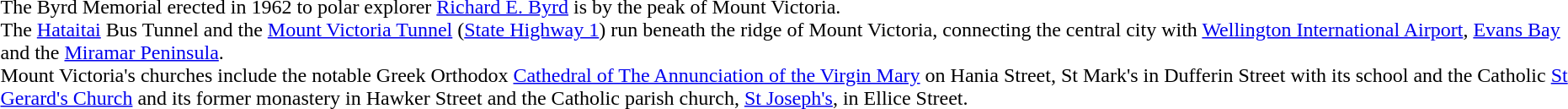<table>
<tr>
<td><br>The Byrd Memorial erected in 1962 to polar explorer <a href='#'>Richard E. Byrd</a> is by the peak of Mount Victoria.<br>The <a href='#'>Hataitai</a> Bus Tunnel and the <a href='#'>Mount Victoria Tunnel</a> (<a href='#'>State Highway 1</a>) run beneath the ridge of Mount Victoria, connecting the central city with <a href='#'>Wellington International Airport</a>, <a href='#'>Evans Bay</a> and the <a href='#'>Miramar Peninsula</a>.<br>Mount Victoria's churches include the notable Greek Orthodox <a href='#'>Cathedral of The Annunciation of the Virgin Mary</a> on Hania Street, St Mark's in Dufferin Street with its school and the Catholic <a href='#'>St Gerard's Church</a> and its former monastery in Hawker Street and the Catholic parish church, <a href='#'>St Joseph's</a>, in Ellice Street.</td>
</tr>
</table>
